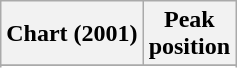<table class="wikitable sortable plainrowheaders" style="text-align:center">
<tr>
<th scope="col">Chart (2001)</th>
<th scope="col">Peak<br> position</th>
</tr>
<tr>
</tr>
<tr>
</tr>
</table>
